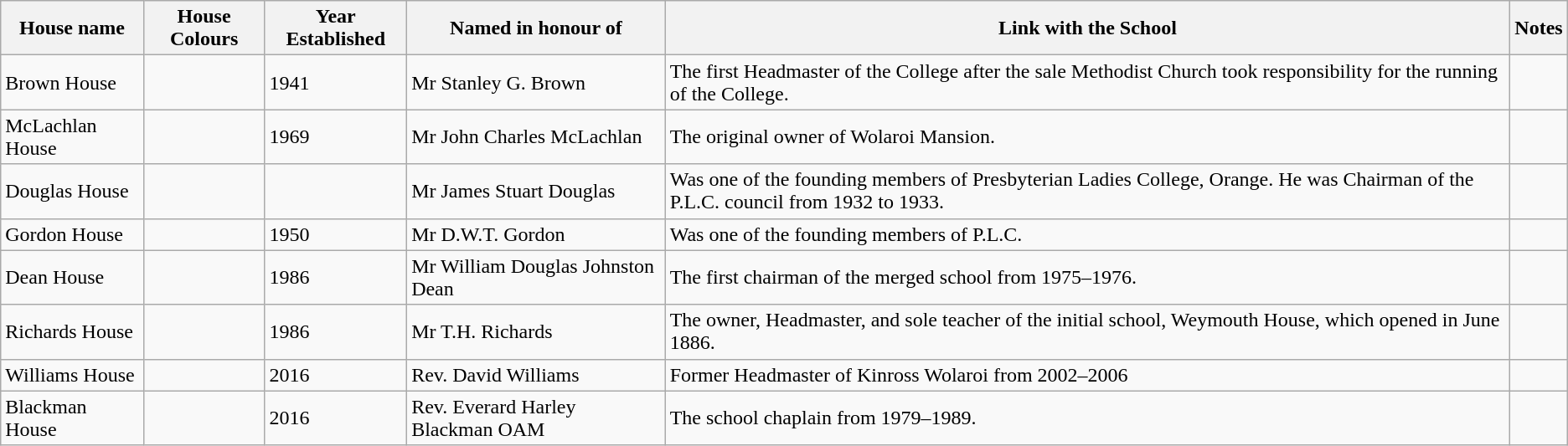<table class="wikitable">
<tr>
<th>House name</th>
<th>House Colours</th>
<th>Year Established</th>
<th>Named in honour of</th>
<th>Link with the School</th>
<th>Notes</th>
</tr>
<tr>
<td>Brown House</td>
<td></td>
<td>1941</td>
<td>Mr Stanley G. Brown</td>
<td>The first Headmaster of the College after the sale Methodist Church took responsibility for the running of the College.</td>
<td></td>
</tr>
<tr>
<td>McLachlan House</td>
<td></td>
<td>1969</td>
<td>Mr John Charles McLachlan</td>
<td>The original owner of Wolaroi Mansion.</td>
<td></td>
</tr>
<tr>
<td>Douglas House</td>
<td></td>
<td></td>
<td>Mr James Stuart Douglas</td>
<td>Was one of the founding members of Presbyterian Ladies College, Orange. He was Chairman of the P.L.C. council from 1932 to 1933.</td>
<td></td>
</tr>
<tr>
<td>Gordon House</td>
<td></td>
<td>1950</td>
<td>Mr D.W.T. Gordon</td>
<td>Was one of the founding members of P.L.C.</td>
<td></td>
</tr>
<tr>
<td>Dean House</td>
<td></td>
<td>1986</td>
<td>Mr William Douglas Johnston Dean</td>
<td>The first chairman of the merged school from 1975–1976.</td>
<td></td>
</tr>
<tr>
<td>Richards House</td>
<td></td>
<td>1986</td>
<td>Mr T.H. Richards</td>
<td>The owner, Headmaster, and sole teacher of the initial school, Weymouth House, which opened in June 1886.</td>
<td></td>
</tr>
<tr>
<td>Williams House</td>
<td></td>
<td>2016</td>
<td>Rev. David Williams</td>
<td>Former Headmaster of Kinross Wolaroi from 2002–2006</td>
<td></td>
</tr>
<tr>
<td>Blackman House</td>
<td></td>
<td>2016</td>
<td>Rev. Everard Harley Blackman OAM</td>
<td>The school chaplain from 1979–1989.</td>
<td></td>
</tr>
</table>
